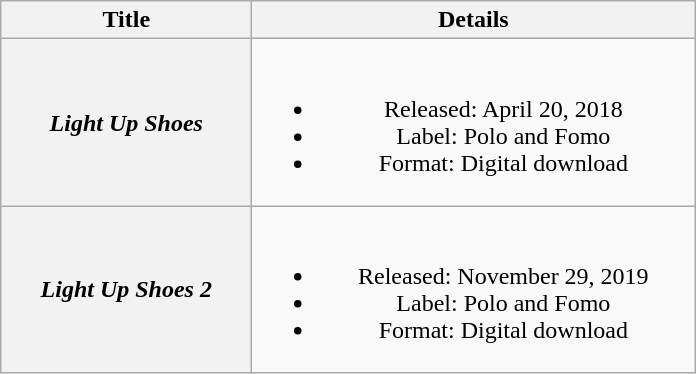<table class="wikitable plainrowheaders" style="text-align:center;">
<tr>
<th scope="col" style="width:10em;">Title</th>
<th scope="col" style="width:18em;">Details</th>
</tr>
<tr>
<th scope="row"><em>Light Up Shoes</em></th>
<td><br><ul><li>Released: April 20, 2018</li><li>Label: Polo and Fomo</li><li>Format: Digital download</li></ul></td>
</tr>
<tr>
<th scope="row"><em>Light Up Shoes 2</em></th>
<td><br><ul><li>Released: November 29, 2019</li><li>Label: Polo and Fomo</li><li>Format: Digital download</li></ul></td>
</tr>
</table>
